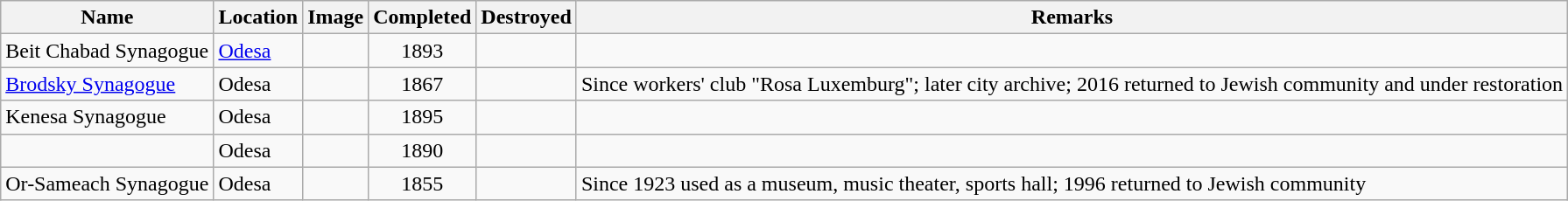<table class="wikitable sortable">
<tr>
<th>Name</th>
<th>Location</th>
<th class="unsortable">Image</th>
<th>Completed</th>
<th>Destroyed</th>
<th class="unsortable">Remarks</th>
</tr>
<tr>
<td>Beit Chabad Synagogue</td>
<td><a href='#'>Odesa</a></td>
<td></td>
<td align=center>1893</td>
<td align=center></td>
<td></td>
</tr>
<tr>
<td><a href='#'>Brodsky Synagogue</a></td>
<td>Odesa</td>
<td></td>
<td align=center>1867</td>
<td align=center></td>
<td>Since  workers' club "Rosa Luxemburg"; later city archive; 2016 returned to Jewish community and under restoration</td>
</tr>
<tr>
<td>Kenesa Synagogue</td>
<td>Odesa</td>
<td></td>
<td align=center>1895</td>
<td align=center></td>
<td></td>
</tr>
<tr>
<td></td>
<td>Odesa</td>
<td></td>
<td align=center>1890</td>
<td align=center></td>
<td></td>
</tr>
<tr>
<td>Or-Sameach Synagogue</td>
<td>Odesa</td>
<td></td>
<td align=center>1855</td>
<td align=center></td>
<td>Since 1923 used as a museum, music theater, sports hall; 1996 returned to Jewish community</td>
</tr>
</table>
